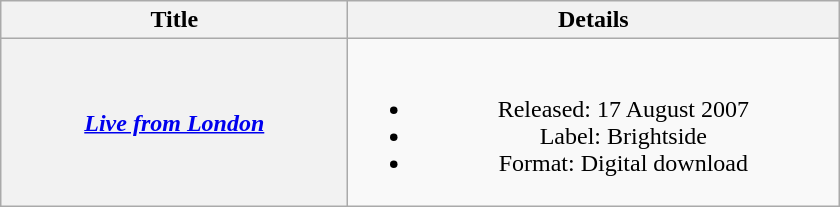<table class="wikitable plainrowheaders" style="text-align:center;">
<tr>
<th scope="col" style="width:14em;">Title</th>
<th scope="col" style="width:20em;">Details</th>
</tr>
<tr>
<th scope="row"><em><a href='#'>Live from London</a></em></th>
<td><br><ul><li>Released: 17 August 2007</li><li>Label: Brightside</li><li>Format: Digital download</li></ul></td>
</tr>
</table>
